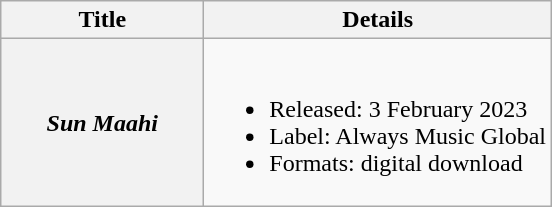<table class="wikitable plainrowheaders">
<tr>
<th scope="col" style="width:8em;">Title</th>
<th scope="col">Details</th>
</tr>
<tr>
<th scope="row"><em>Sun Maahi</em></th>
<td><br><ul><li>Released: 3 February 2023</li><li>Label: Always Music Global</li><li>Formats: digital download</li></ul></td>
</tr>
</table>
